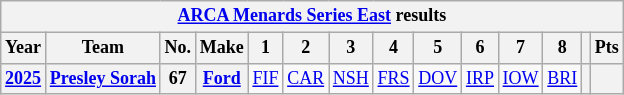<table class="wikitable" style="text-align:center; font-size:75%">
<tr>
<th colspan=15><a href='#'>ARCA Menards Series East</a> results</th>
</tr>
<tr>
<th>Year</th>
<th>Team</th>
<th>No.</th>
<th>Make</th>
<th>1</th>
<th>2</th>
<th>3</th>
<th>4</th>
<th>5</th>
<th>6</th>
<th>7</th>
<th>8</th>
<th></th>
<th>Pts</th>
</tr>
<tr>
<th><a href='#'>2025</a></th>
<th><a href='#'>Presley Sorah</a></th>
<th>67</th>
<th><a href='#'>Ford</a></th>
<td><a href='#'>FIF</a></td>
<td><a href='#'>CAR</a></td>
<td><a href='#'>NSH</a></td>
<td><a href='#'>FRS</a></td>
<td><a href='#'>DOV</a></td>
<td><a href='#'>IRP</a></td>
<td><a href='#'>IOW</a></td>
<td><a href='#'>BRI</a></td>
<th></th>
<th></th>
</tr>
</table>
